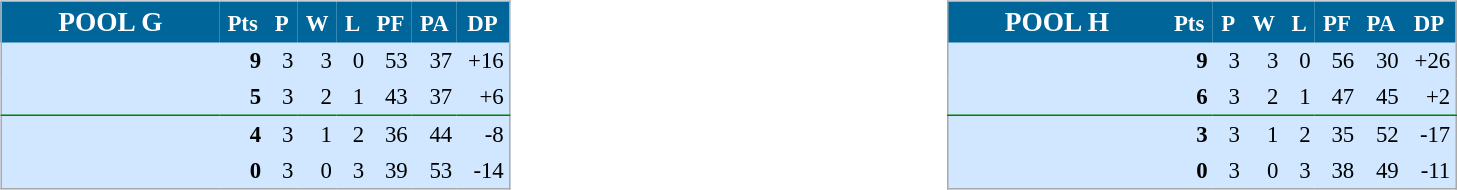<table width="100%" align=center>
<tr>
<td valign="top" width="50%"><br><table align=center cellpadding="3" cellspacing="0" style="background: #D0E7FF; border: 1px #aaa solid; border-collapse: collapse; font-size: 95%;" width=340>
<tr bgcolor=#006699 style="color:white;">
<th width=34% style=font-size:120%><strong>POOL G</strong></th>
<th width=5%>Pts</th>
<th width=5%>P</th>
<th width=5%>W</th>
<th width=5%>L</th>
<th width=5%>PF</th>
<th width=5%>PA</th>
<th width=5%>DP</th>
</tr>
<tr align=right>
<td align=left></td>
<td><strong>9</strong></td>
<td>3</td>
<td>3</td>
<td>0</td>
<td>53</td>
<td>37</td>
<td>+16</td>
</tr>
<tr align=right style="border-bottom:1px solid green;">
<td align=left></td>
<td><strong>5</strong></td>
<td>3</td>
<td>2</td>
<td>1</td>
<td>43</td>
<td>37</td>
<td>+6</td>
</tr>
<tr align=right>
<td align=left></td>
<td><strong>4</strong></td>
<td>3</td>
<td>1</td>
<td>2</td>
<td>36</td>
<td>44</td>
<td>-8</td>
</tr>
<tr align=right>
<td align=left></td>
<td><strong>0</strong></td>
<td>3</td>
<td>0</td>
<td>3</td>
<td>39</td>
<td>53</td>
<td>-14</td>
</tr>
</table>
</td>
<td valign="top" width="50%"><br><table align=center cellpadding="3" cellspacing="0" style="background: #D0E7FF; border: 1px #aaa solid; border-collapse: collapse; font-size:95%;" width=340>
<tr bgcolor=#006699 style="color:white;">
<th width=34% style=font-size:120%><strong>POOL H</strong></th>
<th width=5%>Pts</th>
<th width=5%>P</th>
<th width=5%>W</th>
<th width=5%>L</th>
<th width=5%>PF</th>
<th width=5%>PA</th>
<th width=5%>DP</th>
</tr>
<tr align=right>
<td align=left></td>
<td><strong>9</strong></td>
<td>3</td>
<td>3</td>
<td>0</td>
<td>56</td>
<td>30</td>
<td>+26</td>
</tr>
<tr align=right style="border-bottom:1px solid green;">
<td align=left></td>
<td><strong>6</strong></td>
<td>3</td>
<td>2</td>
<td>1</td>
<td>47</td>
<td>45</td>
<td>+2</td>
</tr>
<tr align=right>
<td align=left></td>
<td><strong>3</strong></td>
<td>3</td>
<td>1</td>
<td>2</td>
<td>35</td>
<td>52</td>
<td>-17</td>
</tr>
<tr align=right>
<td align=left></td>
<td><strong>0</strong></td>
<td>3</td>
<td>0</td>
<td>3</td>
<td>38</td>
<td>49</td>
<td>-11</td>
</tr>
</table>
</td>
</tr>
</table>
